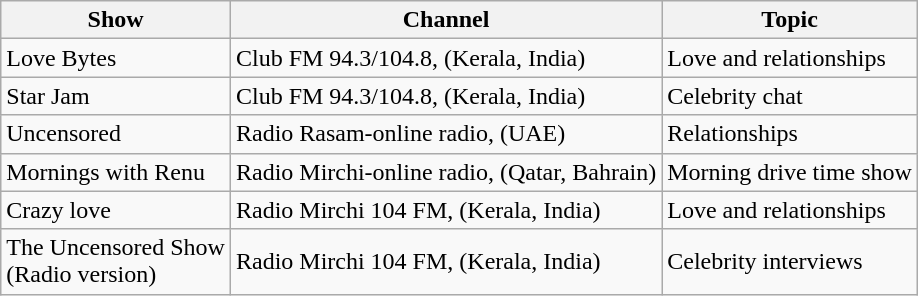<table class="wikitable">
<tr>
<th>Show</th>
<th>Channel</th>
<th>Topic</th>
</tr>
<tr>
<td>Love Bytes</td>
<td>Club FM 94.3/104.8, (Kerala, India)</td>
<td>Love and relationships</td>
</tr>
<tr>
<td>Star Jam</td>
<td>Club FM 94.3/104.8, (Kerala, India)</td>
<td>Celebrity chat</td>
</tr>
<tr>
<td>Uncensored</td>
<td>Radio Rasam-online radio, (UAE)</td>
<td>Relationships</td>
</tr>
<tr>
<td>Mornings with Renu</td>
<td>Radio Mirchi-online radio, (Qatar, Bahrain)</td>
<td>Morning drive time show</td>
</tr>
<tr>
<td>Crazy love</td>
<td>Radio Mirchi 104 FM, (Kerala, India)</td>
<td>Love and relationships</td>
</tr>
<tr>
<td>The Uncensored Show<br>(Radio version)</td>
<td>Radio Mirchi 104 FM, (Kerala, India)</td>
<td>Celebrity interviews</td>
</tr>
</table>
